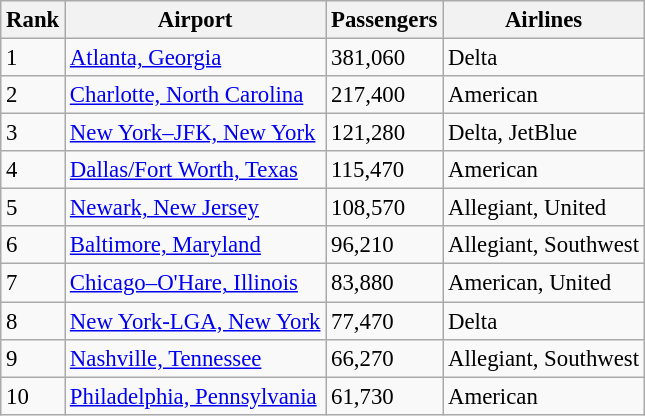<table class="wikitable sortable" style="font-size:95%;">
<tr>
<th>Rank</th>
<th>Airport</th>
<th>Passengers</th>
<th>Airlines</th>
</tr>
<tr>
<td>1</td>
<td> <a href='#'>Atlanta, Georgia</a></td>
<td>381,060</td>
<td>Delta</td>
</tr>
<tr>
<td>2</td>
<td> <a href='#'>Charlotte, North Carolina</a></td>
<td>217,400</td>
<td>American</td>
</tr>
<tr>
<td>3</td>
<td> <a href='#'>New York–JFK, New York</a></td>
<td>121,280</td>
<td>Delta, JetBlue</td>
</tr>
<tr>
<td>4</td>
<td> <a href='#'>Dallas/Fort Worth, Texas</a></td>
<td>115,470</td>
<td>American</td>
</tr>
<tr>
<td>5</td>
<td> <a href='#'>Newark, New Jersey</a></td>
<td>108,570</td>
<td>Allegiant, United</td>
</tr>
<tr>
<td>6</td>
<td> <a href='#'>Baltimore, Maryland</a></td>
<td>96,210</td>
<td>Allegiant, Southwest</td>
</tr>
<tr>
<td>7</td>
<td> <a href='#'>Chicago–O'Hare, Illinois</a></td>
<td>83,880</td>
<td>American, United</td>
</tr>
<tr>
<td>8</td>
<td> <a href='#'>New York-LGA, New York</a></td>
<td>77,470</td>
<td>Delta</td>
</tr>
<tr>
<td>9</td>
<td> <a href='#'>Nashville, Tennessee</a></td>
<td>66,270</td>
<td>Allegiant, Southwest</td>
</tr>
<tr>
<td>10</td>
<td> <a href='#'>Philadelphia, Pennsylvania</a></td>
<td>61,730</td>
<td>American</td>
</tr>
</table>
